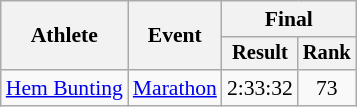<table class=wikitable style="font-size:90%">
<tr>
<th rowspan="2">Athlete</th>
<th rowspan="2">Event</th>
<th colspan="2">Final</th>
</tr>
<tr style="font-size:95%">
<th>Result</th>
<th>Rank</th>
</tr>
<tr align=center>
<td align=left><a href='#'>Hem Bunting</a></td>
<td align=left><a href='#'>Marathon</a></td>
<td>2:33:32</td>
<td>73</td>
</tr>
</table>
